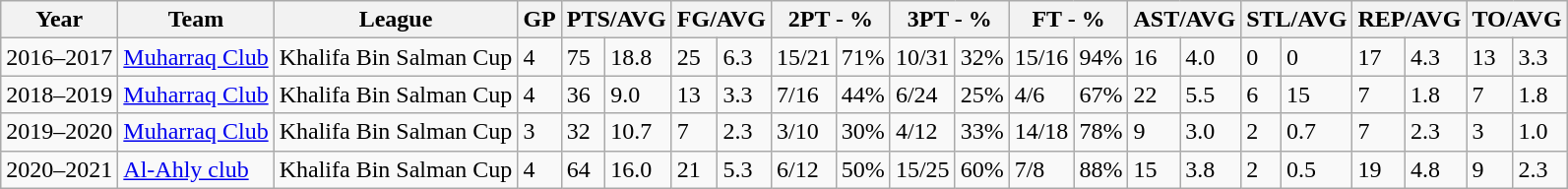<table class="wikitable">
<tr>
<th>Year</th>
<th>Team</th>
<th>League</th>
<th>GP</th>
<th colspan="2">PTS/AVG</th>
<th colspan="2">FG/AVG</th>
<th colspan="2">2PT - %</th>
<th colspan="2">3PT - %</th>
<th colspan="2">FT - %</th>
<th colspan="2">AST/AVG</th>
<th colspan="2">STL/AVG</th>
<th colspan="2">REP/AVG</th>
<th colspan="2">TO/AVG</th>
</tr>
<tr>
<td>2016–2017</td>
<td><a href='#'>Muharraq Club</a></td>
<td>Khalifa Bin Salman Cup</td>
<td>4</td>
<td>75</td>
<td>18.8</td>
<td>25</td>
<td>6.3</td>
<td>15/21</td>
<td>71%</td>
<td>10/31</td>
<td>32%</td>
<td>15/16</td>
<td>94%</td>
<td>16</td>
<td>4.0</td>
<td>0</td>
<td>0</td>
<td>17</td>
<td>4.3</td>
<td>13</td>
<td>3.3</td>
</tr>
<tr>
<td>2018–2019</td>
<td><a href='#'>Muharraq Club</a></td>
<td>Khalifa Bin Salman Cup</td>
<td>4</td>
<td>36</td>
<td>9.0</td>
<td>13</td>
<td>3.3</td>
<td>7/16</td>
<td>44%</td>
<td>6/24</td>
<td>25%</td>
<td>4/6</td>
<td>67%</td>
<td>22</td>
<td>5.5</td>
<td>6</td>
<td>15</td>
<td>7</td>
<td>1.8</td>
<td>7</td>
<td>1.8</td>
</tr>
<tr>
<td>2019–2020</td>
<td><a href='#'>Muharraq Club</a></td>
<td>Khalifa Bin Salman Cup</td>
<td>3</td>
<td>32</td>
<td>10.7</td>
<td>7</td>
<td>2.3</td>
<td>3/10</td>
<td>30%</td>
<td>4/12</td>
<td>33%</td>
<td>14/18</td>
<td>78%</td>
<td>9</td>
<td>3.0</td>
<td>2</td>
<td>0.7</td>
<td>7</td>
<td>2.3</td>
<td>3</td>
<td>1.0</td>
</tr>
<tr>
<td>2020–2021</td>
<td><a href='#'>Al-Ahly club</a></td>
<td>Khalifa Bin Salman Cup</td>
<td>4</td>
<td>64</td>
<td>16.0</td>
<td>21</td>
<td>5.3</td>
<td>6/12</td>
<td>50%</td>
<td>15/25</td>
<td>60%</td>
<td>7/8</td>
<td>88%</td>
<td>15</td>
<td>3.8</td>
<td>2</td>
<td>0.5</td>
<td>19</td>
<td>4.8</td>
<td>9</td>
<td>2.3</td>
</tr>
</table>
